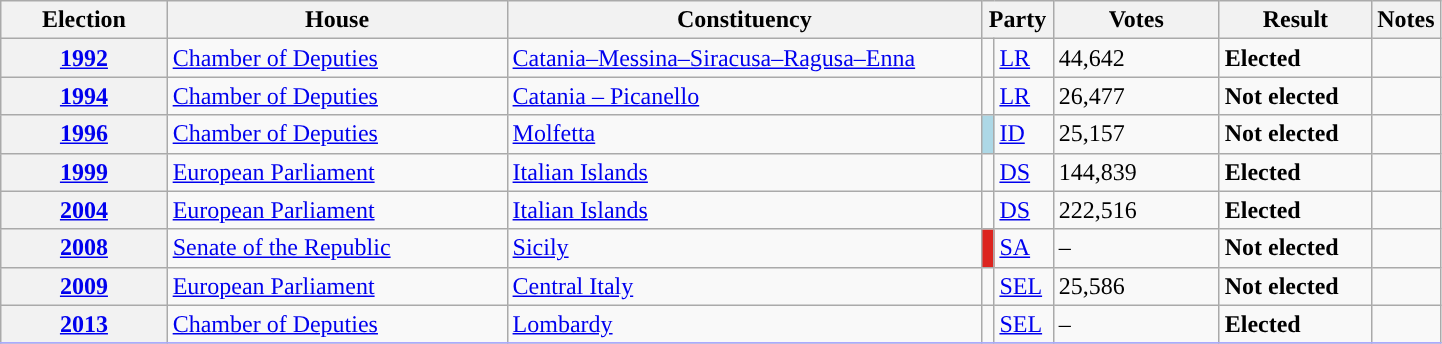<table class=wikitable style="width:76%; border:1px #AAAAFF solid">
<tr>
<th width=12%>Election</th>
<th width=25%>House</th>
<th width=35%>Constituency</th>
<th width=5% colspan="2">Party</th>
<th width=12%>Votes</th>
<th width=16%>Result</th>
<th width=7%>Notes</th>
</tr>
<tr>
<th><a href='#'>1992</a></th>
<td><a href='#'>Chamber of Deputies</a></td>
<td><a href='#'>Catania–Messina–Siracusa–Ragusa–Enna</a></td>
<td></td>
<td><a href='#'>LR</a></td>
<td>44,642</td>
<td> <strong>Elected</strong></td>
<td></td>
</tr>
<tr>
<th><a href='#'>1994</a></th>
<td><a href='#'>Chamber of Deputies</a></td>
<td><a href='#'>Catania – Picanello</a></td>
<td></td>
<td><a href='#'>LR</a></td>
<td>26,477</td>
<td> <strong>Not elected</strong></td>
<td></td>
</tr>
<tr>
<th><a href='#'>1996</a></th>
<td><a href='#'>Chamber of Deputies</a></td>
<td><a href='#'>Molfetta</a></td>
<td bgcolor="lightblue"></td>
<td><a href='#'>ID</a></td>
<td>25,157</td>
<td> <strong>Not elected</strong></td>
<td></td>
</tr>
<tr>
<th><a href='#'>1999</a></th>
<td><a href='#'>European Parliament</a></td>
<td><a href='#'>Italian Islands</a></td>
<td></td>
<td><a href='#'>DS</a></td>
<td>144,839</td>
<td> <strong>Elected</strong></td>
<td></td>
</tr>
<tr>
<th><a href='#'>2004</a></th>
<td><a href='#'>European Parliament</a></td>
<td><a href='#'>Italian Islands</a></td>
<td></td>
<td><a href='#'>DS</a></td>
<td>222,516</td>
<td> <strong>Elected</strong></td>
<td></td>
</tr>
<tr>
<th><a href='#'>2008</a></th>
<td><a href='#'>Senate of the Republic</a></td>
<td><a href='#'>Sicily</a></td>
<td bgcolor="#DC241f"></td>
<td><a href='#'>SA</a></td>
<td>–</td>
<td> <strong>Not elected</strong></td>
<td></td>
</tr>
<tr>
<th><a href='#'>2009</a></th>
<td><a href='#'>European Parliament</a></td>
<td><a href='#'>Central Italy</a></td>
<td></td>
<td><a href='#'>SEL</a></td>
<td>25,586</td>
<td> <strong>Not elected</strong></td>
<td></td>
</tr>
<tr>
<th><a href='#'>2013</a></th>
<td><a href='#'>Chamber of Deputies</a></td>
<td><a href='#'>Lombardy</a></td>
<td></td>
<td><a href='#'>SEL</a></td>
<td>–</td>
<td> <strong>Elected</strong></td>
<td></td>
</tr>
<tr>
</tr>
</table>
